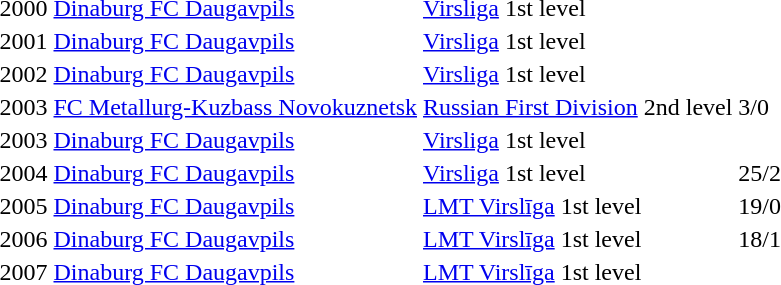<table>
<tr>
<td>2000</td>
<td><a href='#'>Dinaburg FC Daugavpils</a></td>
<td><a href='#'>Virsliga</a> 1st level</td>
<td></td>
</tr>
<tr>
<td>2001</td>
<td><a href='#'>Dinaburg FC Daugavpils</a></td>
<td><a href='#'>Virsliga</a> 1st level</td>
<td></td>
</tr>
<tr>
<td>2002</td>
<td><a href='#'>Dinaburg FC Daugavpils</a></td>
<td><a href='#'>Virsliga</a> 1st level</td>
<td></td>
</tr>
<tr>
<td>2003</td>
<td><a href='#'>FC Metallurg-Kuzbass Novokuznetsk</a></td>
<td><a href='#'>Russian First Division</a> 2nd level</td>
<td>3/0</td>
</tr>
<tr>
<td>2003</td>
<td><a href='#'>Dinaburg FC Daugavpils</a></td>
<td><a href='#'>Virsliga</a> 1st level</td>
<td></td>
</tr>
<tr>
<td>2004</td>
<td><a href='#'>Dinaburg FC Daugavpils</a></td>
<td><a href='#'>Virsliga</a> 1st level</td>
<td>25/2</td>
</tr>
<tr>
<td>2005</td>
<td><a href='#'>Dinaburg FC Daugavpils</a></td>
<td><a href='#'>LMT Virslīga</a> 1st level</td>
<td>19/0</td>
</tr>
<tr>
<td>2006</td>
<td><a href='#'>Dinaburg FC Daugavpils</a></td>
<td><a href='#'>LMT Virslīga</a> 1st level</td>
<td>18/1</td>
</tr>
<tr>
<td>2007</td>
<td><a href='#'>Dinaburg FC Daugavpils</a></td>
<td><a href='#'>LMT Virslīga</a> 1st level</td>
<td></td>
</tr>
</table>
